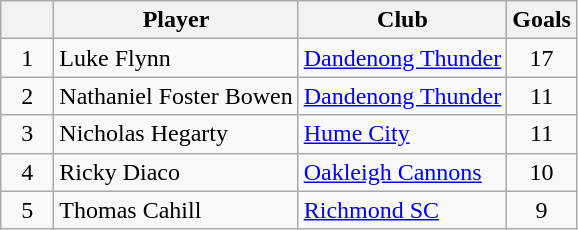<table class="wikitable">
<tr>
<th width="28"></th>
<th>Player</th>
<th>Club</th>
<th>Goals</th>
</tr>
<tr>
<td align=center>1</td>
<td>Luke Flynn</td>
<td><a href='#'>Dandenong Thunder</a></td>
<td align=center>17</td>
</tr>
<tr>
<td align=center>2</td>
<td>Nathaniel Foster Bowen</td>
<td><a href='#'>Dandenong Thunder</a></td>
<td align=center>11</td>
</tr>
<tr>
<td align=center>3</td>
<td>Nicholas Hegarty</td>
<td><a href='#'>Hume City</a></td>
<td align=center>11</td>
</tr>
<tr>
<td align=center>4</td>
<td>Ricky Diaco</td>
<td><a href='#'>Oakleigh Cannons</a></td>
<td align=center>10</td>
</tr>
<tr>
<td align=center>5</td>
<td>Thomas Cahill</td>
<td><a href='#'>Richmond SC</a></td>
<td align=center>9</td>
</tr>
</table>
